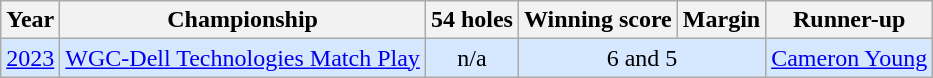<table class="wikitable">
<tr>
<th>Year</th>
<th>Championship</th>
<th>54 holes</th>
<th>Winning score</th>
<th>Margin</th>
<th>Runner-up</th>
</tr>
<tr style="background:#D6E8FF;">
<td><a href='#'>2023</a></td>
<td><a href='#'>WGC-Dell Technologies Match Play</a></td>
<td align=center>n/a</td>
<td align=center colspan=2>6 and 5</td>
<td> <a href='#'>Cameron Young</a></td>
</tr>
</table>
